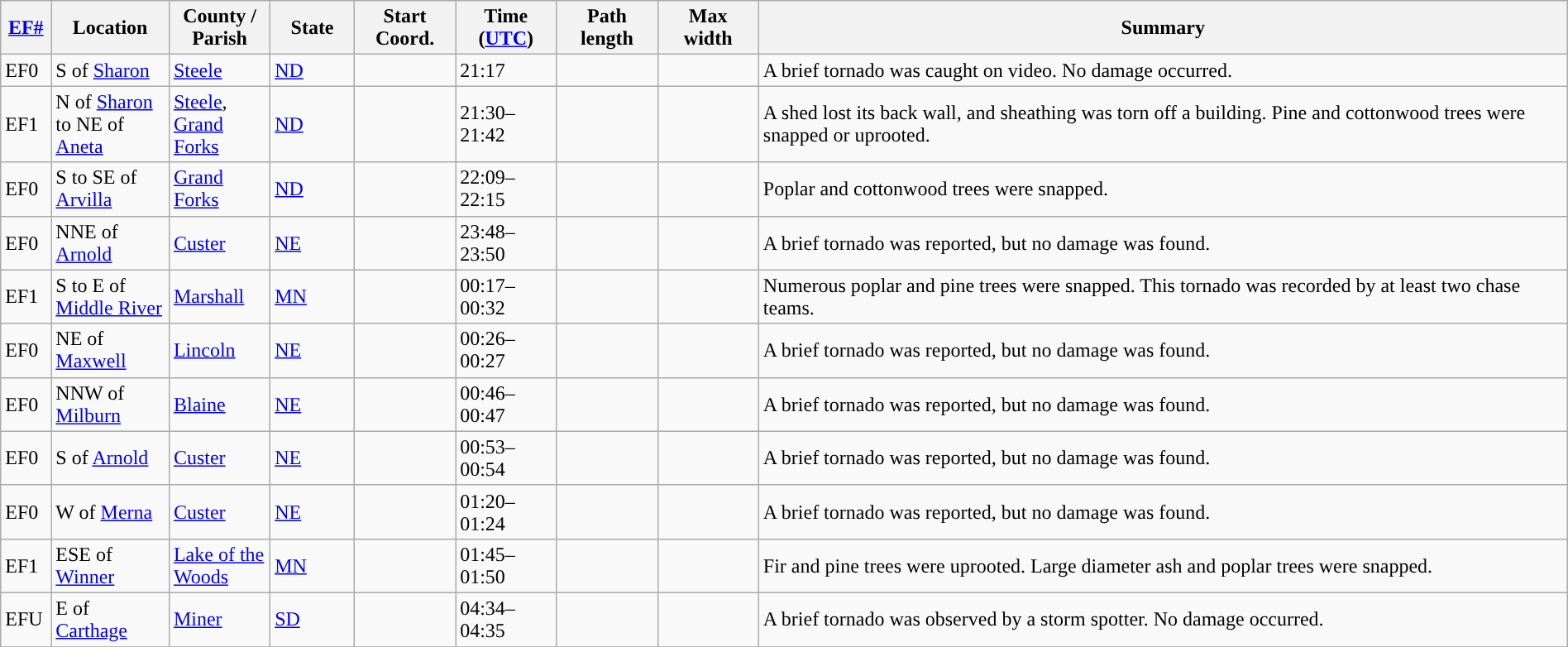<table class="wikitable sortable" style="width:100%;">
<tr>
<th scope="col"  style="width:3%; text-align:center;"><a href='#'>EF#</a></th>
<th scope="col"  style="width:7%; text-align:center;" class="unsortable">Location</th>
<th scope="col"  style="width:6%; text-align:center;" class="unsortable">County / Parish</th>
<th scope="col"  style="width:5%; text-align:center;">State</th>
<th scope="col"  style="width:6%; text-align:center;">Start Coord.</th>
<th scope="col"  style="width:6%; text-align:center;">Time (<a href='#'>UTC</a>)</th>
<th scope="col"  style="width:6%; text-align:center;">Path length</th>
<th scope="col"  style="width:6%; text-align:center;">Max width</th>
<th scope="col" class="unsortable" style="width:48%; text-align:center;">Summary</th>
</tr>
<tr>
<td>EF0</td>
<td>S of <a href='#'>Sharon</a></td>
<td><a href='#'>Steele</a></td>
<td><a href='#'>ND</a></td>
<td></td>
<td>21:17</td>
<td></td>
<td></td>
<td>A brief tornado was caught on video. No damage occurred.</td>
</tr>
<tr>
<td>EF1</td>
<td>N of <a href='#'>Sharon</a> to NE of <a href='#'>Aneta</a></td>
<td><a href='#'>Steele</a>, <a href='#'>Grand Forks</a></td>
<td><a href='#'>ND</a></td>
<td></td>
<td>21:30–21:42</td>
<td></td>
<td></td>
<td>A shed lost its back wall, and sheathing was torn off a building. Pine and cottonwood trees were snapped or uprooted.</td>
</tr>
<tr>
<td>EF0</td>
<td>S to SE of <a href='#'>Arvilla</a></td>
<td><a href='#'>Grand Forks</a></td>
<td><a href='#'>ND</a></td>
<td></td>
<td>22:09–22:15</td>
<td></td>
<td></td>
<td>Poplar and cottonwood trees were snapped.</td>
</tr>
<tr>
<td>EF0</td>
<td>NNE of <a href='#'>Arnold</a></td>
<td><a href='#'>Custer</a></td>
<td><a href='#'>NE</a></td>
<td></td>
<td>23:48–23:50</td>
<td></td>
<td></td>
<td>A brief tornado was reported, but no damage was found.</td>
</tr>
<tr>
<td>EF1</td>
<td>S to E of <a href='#'>Middle River</a></td>
<td><a href='#'>Marshall</a></td>
<td><a href='#'>MN</a></td>
<td></td>
<td>00:17–00:32</td>
<td></td>
<td></td>
<td>Numerous poplar and pine trees were snapped. This tornado was recorded by at least two chase teams.</td>
</tr>
<tr>
<td>EF0</td>
<td>NE of <a href='#'>Maxwell</a></td>
<td><a href='#'>Lincoln</a></td>
<td><a href='#'>NE</a></td>
<td></td>
<td>00:26–00:27</td>
<td></td>
<td></td>
<td>A brief tornado was reported, but no damage was found.</td>
</tr>
<tr>
<td>EF0</td>
<td>NNW of <a href='#'>Milburn</a></td>
<td><a href='#'>Blaine</a></td>
<td><a href='#'>NE</a></td>
<td></td>
<td>00:46–00:47</td>
<td></td>
<td></td>
<td>A brief tornado was reported, but no damage was found.</td>
</tr>
<tr>
<td>EF0</td>
<td>S of <a href='#'>Arnold</a></td>
<td><a href='#'>Custer</a></td>
<td><a href='#'>NE</a></td>
<td></td>
<td>00:53–00:54</td>
<td></td>
<td></td>
<td>A brief tornado was reported, but no damage was found.</td>
</tr>
<tr>
<td>EF0</td>
<td>W of <a href='#'>Merna</a></td>
<td><a href='#'>Custer</a></td>
<td><a href='#'>NE</a></td>
<td></td>
<td>01:20–01:24</td>
<td></td>
<td></td>
<td>A brief tornado was reported, but no damage was found.</td>
</tr>
<tr>
<td>EF1</td>
<td>ESE of <a href='#'>Winner</a></td>
<td><a href='#'>Lake of the Woods</a></td>
<td><a href='#'>MN</a></td>
<td></td>
<td>01:45–01:50</td>
<td></td>
<td></td>
<td>Fir and pine trees were uprooted. Large diameter ash and poplar trees were snapped.</td>
</tr>
<tr>
<td>EFU</td>
<td>E of <a href='#'>Carthage</a></td>
<td><a href='#'>Miner</a></td>
<td><a href='#'>SD</a></td>
<td></td>
<td>04:34–04:35</td>
<td></td>
<td></td>
<td>A brief tornado was observed by a storm spotter. No damage occurred.</td>
</tr>
<tr>
</tr>
</table>
